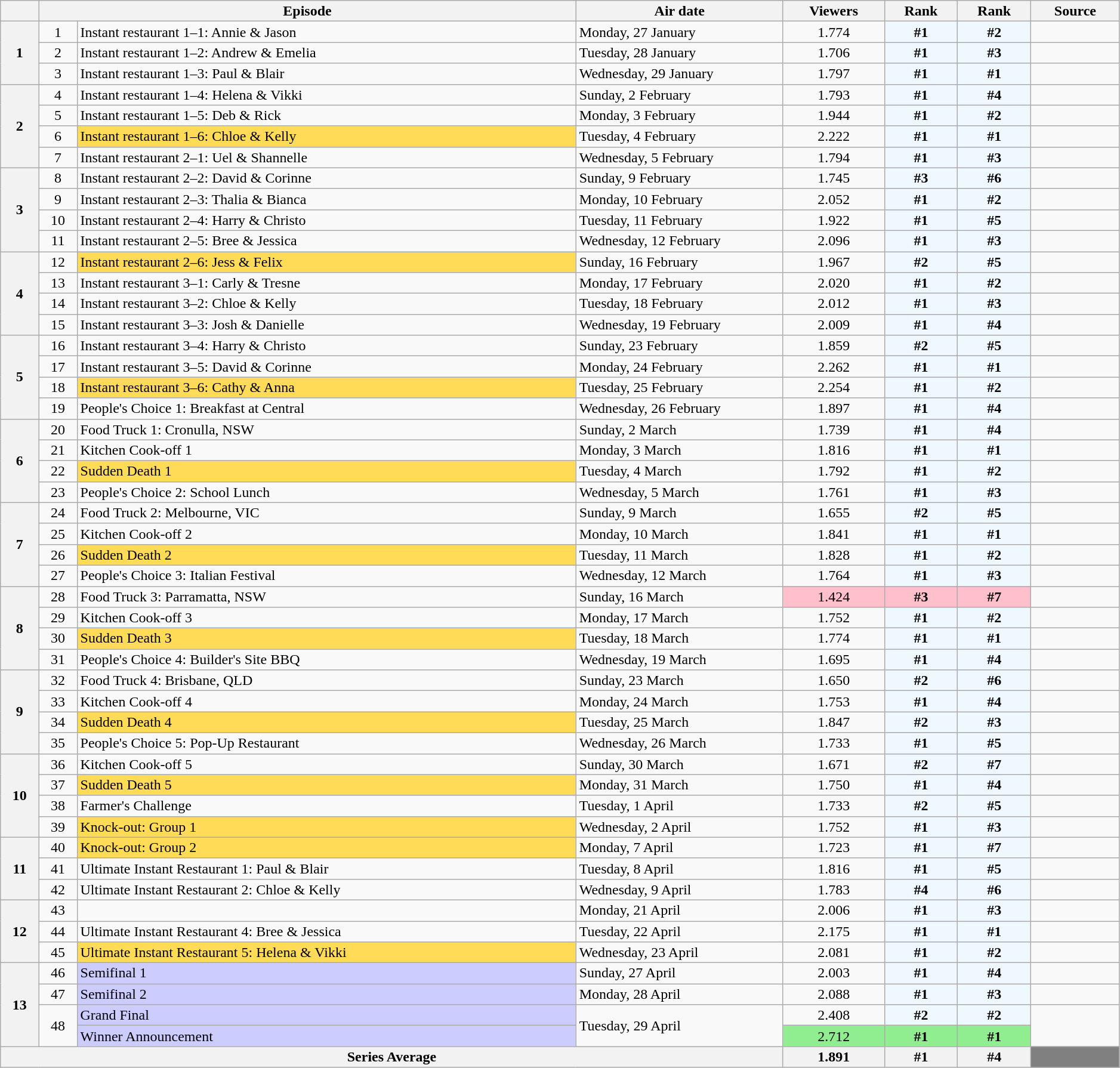<table class="wikitable plainrowheaders" style="text-align:center; line-height:16px; width:99%;">
<tr>
<th scope="col" class="unsortable"></th>
<th style="width:20em;" colspan=2>Episode</th>
<th style="width:14em;" class="unsortable">Air date</th>
<th>Viewers<br><small></small></th>
<th>Rank<br></th>
<th>Rank<br></th>
<th class="unsortable">Source</th>
</tr>
<tr>
<th rowspan="3">1</th>
<td>1</td>
<td style="text-align:left">Instant restaurant 1–1: Annie & Jason</td>
<td style="text-align:left">Monday, 27 January</td>
<td>1.774</td>
<td style="background:#F0F8FF"><strong>#1</strong></td>
<td style="background:#F0F8FF"><strong>#2</strong></td>
<td></td>
</tr>
<tr>
<td>2</td>
<td style="text-align:left">Instant restaurant 1–2: Andrew & Emelia</td>
<td style="text-align:left">Tuesday, 28 January</td>
<td>1.706</td>
<td style="background:#F0F8FF"><strong>#1</strong></td>
<td style="background:#F0F8FF"><strong>#3</strong></td>
<td></td>
</tr>
<tr>
<td>3</td>
<td style="text-align:left">Instant restaurant 1–3: Paul & Blair</td>
<td style="text-align:left">Wednesday, 29 January</td>
<td>1.797</td>
<td style="background:#F0F8FF"><strong>#1</strong></td>
<td style="background:#F0F8FF"><strong>#1</strong></td>
<td></td>
</tr>
<tr>
<th rowspan="4">2</th>
<td>4</td>
<td style="text-align:left">Instant restaurant 1–4: Helena & Vikki</td>
<td style="text-align:left">Sunday, 2 February</td>
<td>1.793</td>
<td style="background:#F0F8FF"><strong>#1</strong></td>
<td style="background:#F0F8FF"><strong>#4</strong></td>
<td></td>
</tr>
<tr>
<td>5</td>
<td style="text-align:left">Instant restaurant 1–5: Deb & Rick</td>
<td style="text-align:left">Monday, 3 February</td>
<td>1.944</td>
<td style="background:#F0F8FF"><strong>#1</strong></td>
<td style="background:#F0F8FF"><strong>#2</strong></td>
<td></td>
</tr>
<tr>
<td>6</td>
<td style="text-align:left; background:#FFDB58">Instant restaurant 1–6: Chloe & Kelly</td>
<td style="text-align:left">Tuesday, 4 February</td>
<td>2.222</td>
<td style="background:#F0F8FF"><strong>#1</strong></td>
<td style="background:#F0F8FF"><strong>#1</strong></td>
<td></td>
</tr>
<tr>
<td>7</td>
<td style="text-align:left">Instant restaurant 2–1: Uel & Shannelle</td>
<td style="text-align:left">Wednesday, 5 February</td>
<td>1.794</td>
<td style="background:#F0F8FF"><strong>#1</strong></td>
<td style="background:#F0F8FF"><strong>#3</strong></td>
<td></td>
</tr>
<tr>
<th rowspan="4">3</th>
<td>8</td>
<td style="text-align:left">Instant restaurant 2–2: David & Corinne</td>
<td style="text-align:left">Sunday, 9 February</td>
<td>1.745</td>
<td style="background:#F0F8FF"><strong>#3</strong></td>
<td style="background:#F0F8FF"><strong>#6</strong></td>
<td></td>
</tr>
<tr>
<td>9</td>
<td style="text-align:left">Instant restaurant 2–3: Thalia & Bianca</td>
<td style="text-align:left">Monday, 10 February</td>
<td>2.052</td>
<td style="background:#F0F8FF"><strong>#1</strong></td>
<td style="background:#F0F8FF"><strong>#2</strong></td>
<td></td>
</tr>
<tr>
<td>10</td>
<td style="text-align:left">Instant restaurant 2–4: Harry & Christo</td>
<td style="text-align:left">Tuesday, 11 February</td>
<td>1.922</td>
<td style="background:#F0F8FF"><strong>#1</strong></td>
<td style="background:#F0F8FF"><strong>#5</strong></td>
<td></td>
</tr>
<tr>
<td>11</td>
<td style="text-align:left">Instant restaurant 2–5: Bree & Jessica</td>
<td style="text-align:left">Wednesday, 12 February</td>
<td>2.096</td>
<td style="background:#F0F8FF"><strong>#1</strong></td>
<td style="background:#F0F8FF"><strong>#3</strong></td>
<td></td>
</tr>
<tr>
<th rowspan="4">4</th>
<td>12</td>
<td style="text-align:left; background:#FFDB58">Instant restaurant 2–6: Jess & Felix</td>
<td style="text-align:left">Sunday, 16 February</td>
<td>1.967</td>
<td style="background:#F0F8FF"><strong>#2</strong></td>
<td style="background:#F0F8FF"><strong>#5</strong></td>
<td></td>
</tr>
<tr>
<td>13</td>
<td style="text-align:left">Instant restaurant 3–1: Carly & Tresne</td>
<td style="text-align:left">Monday, 17 February</td>
<td>2.020</td>
<td style="background:#F0F8FF"><strong>#1</strong></td>
<td style="background:#F0F8FF"><strong>#2</strong></td>
<td></td>
</tr>
<tr>
<td>14</td>
<td style="text-align:left">Instant restaurant 3–2: Chloe & Kelly</td>
<td style="text-align:left">Tuesday, 18 February</td>
<td>2.012</td>
<td style="background:#F0F8FF"><strong>#1</strong></td>
<td style="background:#F0F8FF"><strong>#3</strong></td>
<td></td>
</tr>
<tr>
<td>15</td>
<td style="text-align:left">Instant restaurant 3–3: Josh & Danielle</td>
<td style="text-align:left">Wednesday, 19 February</td>
<td>2.009</td>
<td style="background:#F0F8FF"><strong>#1</strong></td>
<td style="background:#F0F8FF"><strong>#4</strong></td>
<td></td>
</tr>
<tr>
<th rowspan="4">5</th>
<td>16</td>
<td style="text-align:left">Instant restaurant 3–4: Harry & Christo</td>
<td style="text-align:left">Sunday, 23 February</td>
<td>1.859</td>
<td style="background:#F0F8FF"><strong>#2</strong></td>
<td style="background:#F0F8FF"><strong>#5</strong></td>
<td></td>
</tr>
<tr>
<td>17</td>
<td style="text-align:left">Instant restaurant 3–5: David & Corinne</td>
<td style="text-align:left">Monday, 24 February</td>
<td>2.262</td>
<td style="background:#F0F8FF"><strong>#1</strong></td>
<td style="background:#F0F8FF"><strong>#1</strong></td>
<td></td>
</tr>
<tr>
<td>18</td>
<td style="text-align:left; background:#FFDB58">Instant restaurant 3–6: Cathy & Anna</td>
<td style="text-align:left">Tuesday, 25 February</td>
<td>2.254</td>
<td style="background:#F0F8FF"><strong>#1</strong></td>
<td style="background:#F0F8FF"><strong>#2</strong></td>
<td></td>
</tr>
<tr>
<td>19</td>
<td style="text-align:left">People's Choice 1: Breakfast at Central</td>
<td style="text-align:left">Wednesday, 26 February</td>
<td>1.897</td>
<td style="background:#F0F8FF"><strong>#1</strong></td>
<td style="background:#F0F8FF"><strong>#4</strong></td>
<td></td>
</tr>
<tr>
<th rowspan="4">6</th>
<td>20</td>
<td style="text-align:left">Food Truck 1: Cronulla, NSW</td>
<td style="text-align:left">Sunday, 2 March</td>
<td>1.739</td>
<td style="background:#F0F8FF"><strong>#1</strong></td>
<td style="background:#F0F8FF"><strong>#4</strong></td>
<td></td>
</tr>
<tr>
<td>21</td>
<td style="text-align:left">Kitchen Cook-off 1</td>
<td style="text-align:left">Monday, 3 March</td>
<td>1.816</td>
<td style="background:#F0F8FF"><strong>#1</strong></td>
<td style="background:#F0F8FF"><strong>#1</strong></td>
<td></td>
</tr>
<tr>
<td>22</td>
<td style="text-align:left; background:#FFDB58">Sudden Death 1</td>
<td style="text-align:left">Tuesday, 4 March</td>
<td>1.792</td>
<td style="background:#F0F8FF"><strong>#1</strong></td>
<td style="background:#F0F8FF"><strong>#2</strong></td>
<td></td>
</tr>
<tr>
<td>23</td>
<td style="text-align:left">People's Choice 2: School Lunch</td>
<td style="text-align:left">Wednesday, 5 March</td>
<td>1.761</td>
<td style="background:#F0F8FF"><strong>#1</strong></td>
<td style="background:#F0F8FF"><strong>#3</strong></td>
<td></td>
</tr>
<tr>
<th rowspan="4">7</th>
<td>24</td>
<td style="text-align:left">Food Truck 2: Melbourne, VIC</td>
<td style="text-align:left">Sunday, 9 March</td>
<td>1.655</td>
<td style="background:#F0F8FF"><strong>#2</strong></td>
<td style="background:#F0F8FF"><strong>#5</strong></td>
<td></td>
</tr>
<tr>
<td>25</td>
<td style="text-align:left">Kitchen Cook-off 2</td>
<td style="text-align:left">Monday, 10 March</td>
<td>1.841</td>
<td style="background:#F0F8FF"><strong>#1</strong></td>
<td style="background:#F0F8FF"><strong>#1</strong></td>
<td></td>
</tr>
<tr>
<td>26</td>
<td style="text-align:left; background:#FFDB58">Sudden Death 2</td>
<td style="text-align:left">Tuesday, 11 March</td>
<td>1.828</td>
<td style="background:#F0F8FF"><strong>#1</strong></td>
<td style="background:#F0F8FF"><strong>#2</strong></td>
<td></td>
</tr>
<tr>
<td>27</td>
<td style="text-align:left">People's Choice 3: Italian Festival</td>
<td style="text-align:left">Wednesday, 12 March</td>
<td>1.764</td>
<td style="background:#F0F8FF"><strong>#1</strong></td>
<td style="background:#F0F8FF"><strong>#3</strong></td>
<td></td>
</tr>
<tr>
<th rowspan="4">8</th>
<td>28</td>
<td style="text-align:left">Food Truck 3: Parramatta, NSW</td>
<td style="text-align:left">Sunday, 16 March</td>
<td style="background:pink;">1.424</td>
<td style="background:pink;"><strong>#3</strong></td>
<td style="background:pink;"><strong>#7</strong></td>
<td></td>
</tr>
<tr>
<td>29</td>
<td style="text-align:left">Kitchen Cook-off 3</td>
<td style="text-align:left">Monday, 17 March</td>
<td>1.752</td>
<td style="background:#F0F8FF"><strong>#1</strong></td>
<td style="background:#F0F8FF"><strong>#2</strong></td>
<td></td>
</tr>
<tr>
<td>30</td>
<td style="text-align:left; background:#FFDB58">Sudden Death 3</td>
<td style="text-align:left">Tuesday, 18 March</td>
<td>1.774</td>
<td style="background:#F0F8FF"><strong>#1</strong></td>
<td style="background:#F0F8FF"><strong>#1</strong></td>
<td></td>
</tr>
<tr>
<td>31</td>
<td style="text-align:left">People's Choice 4: Builder's Site BBQ</td>
<td style="text-align:left">Wednesday, 19 March</td>
<td>1.695</td>
<td style="background:#F0F8FF"><strong>#1</strong></td>
<td style="background:#F0F8FF"><strong>#4</strong></td>
<td></td>
</tr>
<tr>
<th rowspan="4">9</th>
<td>32</td>
<td style="text-align:left">Food Truck 4: Brisbane, QLD</td>
<td style="text-align:left">Sunday, 23 March</td>
<td>1.650</td>
<td style="background:#F0F8FF"><strong>#2</strong></td>
<td style="background:#F0F8FF"><strong>#6</strong></td>
<td></td>
</tr>
<tr>
<td>33</td>
<td style="text-align:left">Kitchen Cook-off 4</td>
<td style="text-align:left">Monday, 24 March</td>
<td>1.753</td>
<td style="background:#F0F8FF"><strong>#1</strong></td>
<td style="background:#F0F8FF"><strong>#4</strong></td>
<td></td>
</tr>
<tr>
<td>34</td>
<td style="text-align:left; background:#FFDB58">Sudden Death 4</td>
<td style="text-align:left">Tuesday, 25 March</td>
<td>1.847</td>
<td style="background:#F0F8FF"><strong>#2</strong></td>
<td style="background:#F0F8FF"><strong>#3</strong></td>
<td></td>
</tr>
<tr>
<td>35</td>
<td style="text-align:left">People's Choice 5: Pop-Up Restaurant</td>
<td style="text-align:left">Wednesday, 26 March</td>
<td>1.733</td>
<td style="background:#F0F8FF"><strong>#1</strong></td>
<td style="background:#F0F8FF"><strong>#5</strong></td>
<td></td>
</tr>
<tr>
<th rowspan="4">10</th>
<td>36</td>
<td style="text-align:left">Kitchen Cook-off 5</td>
<td style="text-align:left">Sunday, 30 March</td>
<td>1.671</td>
<td style="background:#F0F8FF"><strong>#2</strong></td>
<td style="background:#F0F8FF"><strong>#7</strong></td>
<td></td>
</tr>
<tr>
<td>37</td>
<td style="text-align:left; background:#FFDB58">Sudden Death 5</td>
<td style="text-align:left">Monday, 31 March</td>
<td>1.750</td>
<td style="background:#F0F8FF"><strong>#1</strong></td>
<td style="background:#F0F8FF"><strong>#4</strong></td>
<td></td>
</tr>
<tr>
<td>38</td>
<td style="text-align:left">Farmer's Challenge</td>
<td style="text-align:left">Tuesday, 1 April</td>
<td>1.733</td>
<td style="background:#F0F8FF"><strong>#2</strong></td>
<td style="background:#F0F8FF"><strong>#5</strong></td>
<td></td>
</tr>
<tr>
<td>39</td>
<td style="text-align:left; background:#FFDB58">Knock-out: Group 1</td>
<td style="text-align:left">Wednesday, 2 April</td>
<td>1.752</td>
<td style="background:#F0F8FF"><strong>#1</strong></td>
<td style="background:#F0F8FF"><strong>#3</strong></td>
<td></td>
</tr>
<tr>
<th rowspan="3">11</th>
<td>40</td>
<td style="text-align:left; background:#FFDB58">Knock-out: Group 2</td>
<td style="text-align:left">Monday, 7 April</td>
<td>1.723</td>
<td style="background:#F0F8FF"><strong>#1</strong></td>
<td style="background:#F0F8FF"><strong>#7</strong></td>
<td></td>
</tr>
<tr>
<td>41</td>
<td style="text-align:left">Ultimate Instant Restaurant 1: Paul & Blair</td>
<td style="text-align:left">Tuesday, 8 April</td>
<td>1.816</td>
<td style="background:#F0F8FF"><strong>#1</strong></td>
<td style="background:#F0F8FF"><strong>#5</strong></td>
<td></td>
</tr>
<tr>
<td>42</td>
<td style="text-align:left">Ultimate Instant Restaurant 2: Chloe & Kelly</td>
<td style="text-align:left">Wednesday, 9 April</td>
<td>1.783</td>
<td style="background:#F0F8FF"><strong>#4</strong></td>
<td style="background:#F0F8FF"><strong>#6</strong></td>
<td></td>
</tr>
<tr>
<th rowspan="3">12</th>
<td>43</td>
<td style="text-align:left"></td>
<td style="text-align:left">Monday, 21 April</td>
<td>2.006</td>
<td style="background:#F0F8FF"><strong>#1</strong></td>
<td style="background:#F0F8FF"><strong>#3</strong></td>
<td></td>
</tr>
<tr>
<td>44</td>
<td style="text-align:left">Ultimate Instant Restaurant 4: Bree & Jessica</td>
<td style="text-align:left">Tuesday, 22 April</td>
<td>2.175</td>
<td style="background:#F0F8FF"><strong>#1</strong></td>
<td style="background:#F0F8FF"><strong>#1</strong></td>
<td></td>
</tr>
<tr>
<td>45</td>
<td style="text-align:left; background:#FFDB58">Ultimate Instant Restaurant 5: Helena & Vikki</td>
<td style="text-align:left">Wednesday, 23 April</td>
<td>2.081</td>
<td style="background:#F0F8FF"><strong>#1</strong></td>
<td style="background:#F0F8FF"><strong>#2</strong></td>
<td></td>
</tr>
<tr>
<th rowspan="4">13</th>
<td>46</td>
<td style="text-align:left; background:#ccf;">Semifinal 1</td>
<td style="text-align:left">Sunday, 27 April</td>
<td>2.003</td>
<td style="background:#F0F8FF"><strong>#1</strong></td>
<td style="background:#F0F8FF"><strong>#4</strong></td>
<td></td>
</tr>
<tr>
<td>47</td>
<td style="text-align:left; background:#ccf;">Semifinal 2</td>
<td style="text-align:left">Monday, 28 April</td>
<td>2.088</td>
<td style="background:#F0F8FF"><strong>#1</strong></td>
<td style="background:#F0F8FF"><strong>#3</strong></td>
<td></td>
</tr>
<tr>
<td rowspan="2">48</td>
<td style="text-align:left; background:#ccf;">Grand Final</td>
<td rowspan="2" style="text-align:left">Tuesday, 29 April</td>
<td>2.408</td>
<td style="background:#F0F8FF"><strong>#2</strong></td>
<td style="background:#F0F8FF"><strong>#2</strong></td>
<td rowspan="2"></td>
</tr>
<tr>
<td style="text-align:left; background:#ccf;">Winner Announcement</td>
<td style="background:#90EE90">2.712</td>
<td style="background:#90EE90"><strong>#1</strong></td>
<td style="background:#90EE90"><strong>#1</strong></td>
</tr>
<tr>
<th colspan="4">Series Average</th>
<th>1.891</th>
<th>#1</th>
<th>#4</th>
<td style="background:grey"></td>
</tr>
</table>
